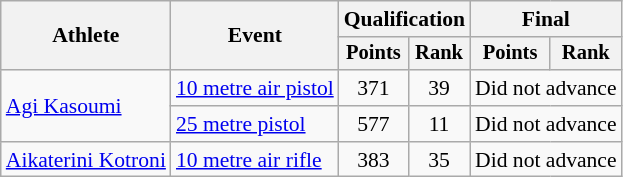<table class="wikitable" style="font-size:90%">
<tr>
<th rowspan="2">Athlete</th>
<th rowspan="2">Event</th>
<th colspan=2>Qualification</th>
<th colspan=2>Final</th>
</tr>
<tr style="font-size:95%">
<th>Points</th>
<th>Rank</th>
<th>Points</th>
<th>Rank</th>
</tr>
<tr align=center>
<td align=left rowspan=2><a href='#'>Agi Kasoumi</a></td>
<td align=left><a href='#'>10 metre air pistol</a></td>
<td>371</td>
<td>39</td>
<td colspan=2>Did not advance</td>
</tr>
<tr align=center>
<td align=left><a href='#'>25 metre pistol</a></td>
<td>577</td>
<td>11</td>
<td colspan=2>Did not advance</td>
</tr>
<tr align=center>
<td align=left><a href='#'>Aikaterini Kotroni</a></td>
<td align=left><a href='#'>10 metre air rifle</a></td>
<td>383</td>
<td>35</td>
<td colspan=2>Did not advance</td>
</tr>
</table>
